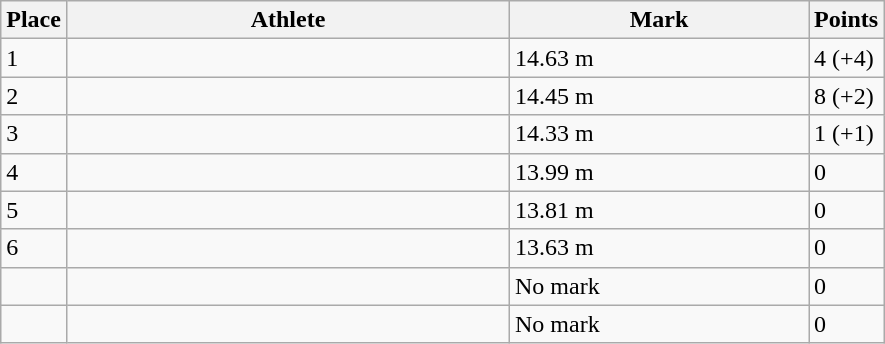<table class="wikitable sortable">
<tr>
<th>Place</th>
<th style="width:18em">Athlete</th>
<th style="width:12em">Mark</th>
<th>Points</th>
</tr>
<tr>
<td>1</td>
<td></td>
<td>14.63 m  </td>
<td>4 (+4)</td>
</tr>
<tr>
<td>2</td>
<td></td>
<td>14.45 m </td>
<td>8 (+2)</td>
</tr>
<tr>
<td>3</td>
<td></td>
<td>14.33 m  </td>
<td>1 (+1)</td>
</tr>
<tr>
<td>4</td>
<td></td>
<td>13.99 m  </td>
<td>0</td>
</tr>
<tr>
<td>5</td>
<td></td>
<td>13.81 m </td>
<td>0</td>
</tr>
<tr>
<td>6</td>
<td></td>
<td>13.63 m </td>
<td>0</td>
</tr>
<tr>
<td data-sort-value="7"></td>
<td></td>
<td data-sort-value="0">No mark</td>
<td>0</td>
</tr>
<tr>
<td data-sort-value="7"></td>
<td></td>
<td data-sort-value="0">No mark</td>
<td>0</td>
</tr>
</table>
